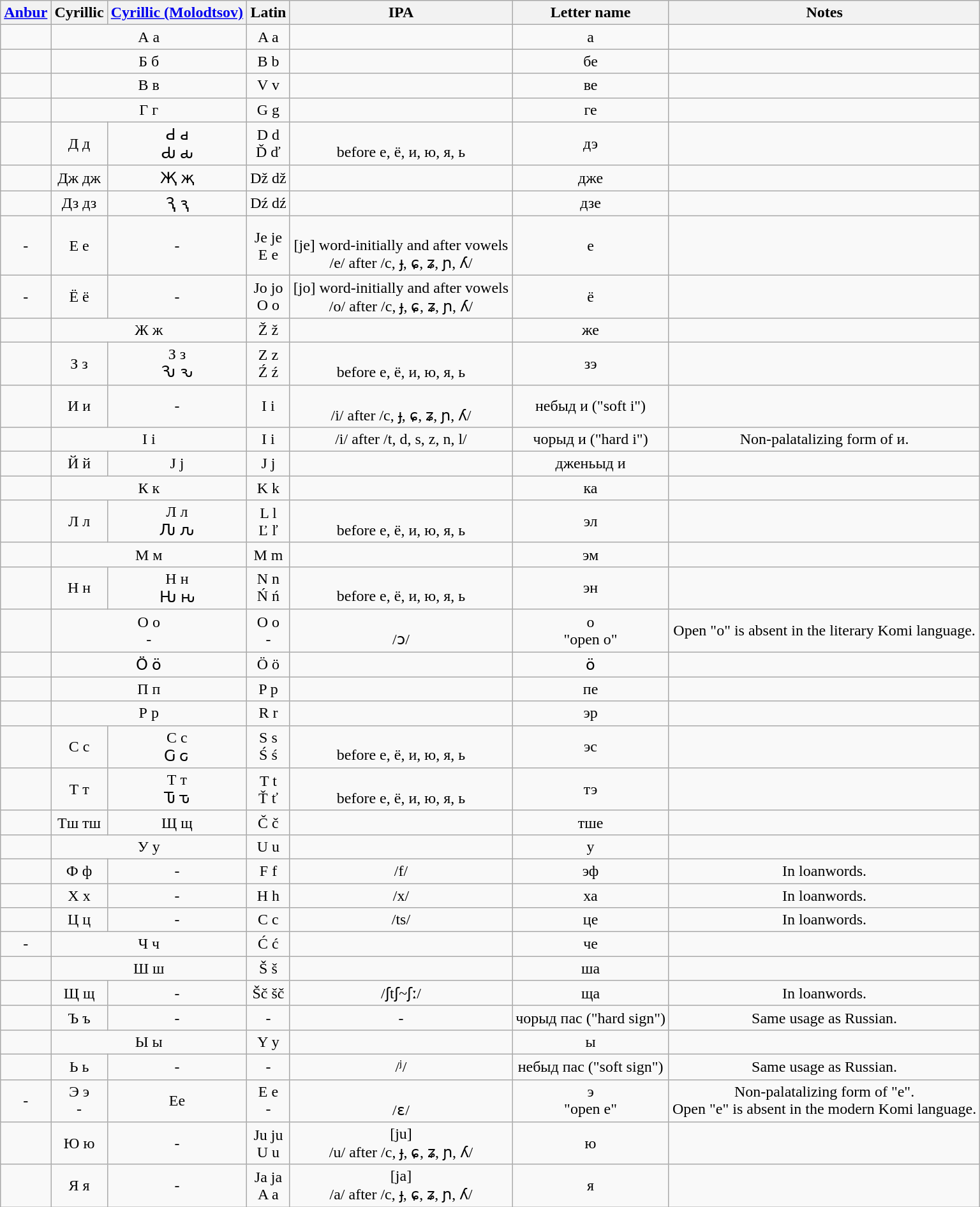<table class="wikitable" style="text-align:center">
<tr>
<th><a href='#'>Anbur</a></th>
<th>Cyrillic</th>
<th><a href='#'>Cyrillic (Molodtsov)</a></th>
<th>Latin</th>
<th>IPA</th>
<th>Letter name</th>
<th>Notes</th>
</tr>
<tr>
<td></td>
<td colspan="2">А а</td>
<td>A a</td>
<td></td>
<td>а</td>
<td></td>
</tr>
<tr>
<td></td>
<td colspan="2">Б б</td>
<td>B b</td>
<td></td>
<td>бе</td>
<td></td>
</tr>
<tr>
<td></td>
<td colspan="2">В в</td>
<td>V v</td>
<td></td>
<td>ве</td>
<td></td>
</tr>
<tr>
<td></td>
<td colspan="2">Г г</td>
<td>G g</td>
<td></td>
<td>ге</td>
<td></td>
</tr>
<tr>
<td></td>
<td>Д д</td>
<td>Ԁ ԁ<br>Ԃ ԃ</td>
<td>D d<br>Ď ď</td>
<td><br> before е, ё, и, ю, я, ь</td>
<td>дэ</td>
<td></td>
</tr>
<tr>
<td></td>
<td>Дж дж</td>
<td>Җ җ</td>
<td>Dž dž</td>
<td></td>
<td>дже</td>
<td></td>
</tr>
<tr>
<td></td>
<td>Дз дз</td>
<td>Ԇ ԇ</td>
<td>Dź dź</td>
<td></td>
<td>дзе</td>
<td></td>
</tr>
<tr>
<td>-</td>
<td>Е е</td>
<td>-</td>
<td>Je je<br>E e</td>
<td><br>[je] word-initially and after vowels<br>/e/ after /c, ɟ, ɕ, ʑ, ɲ, ʎ/</td>
<td>е</td>
<td></td>
</tr>
<tr>
<td>-</td>
<td>Ё ё</td>
<td>-</td>
<td>Jo jo<br>O o</td>
<td>[jo] word-initially and after vowels<br>/o/ after /c, ɟ, ɕ, ʑ, ɲ, ʎ/</td>
<td>ё</td>
<td></td>
</tr>
<tr>
<td></td>
<td colspan="2">Ж ж</td>
<td>Ž ž</td>
<td></td>
<td>же</td>
<td></td>
</tr>
<tr>
<td></td>
<td>З з</td>
<td>З з<br>Ԅ ԅ</td>
<td>Z z<br>Ź ź</td>
<td><br> before е, ё, и, ю, я, ь</td>
<td>зэ</td>
<td></td>
</tr>
<tr>
<td></td>
<td>И и</td>
<td>-</td>
<td>I i</td>
<td><br>/i/ after /c, ɟ, ɕ, ʑ, ɲ, ʎ/</td>
<td>небыд и ("soft i")</td>
<td></td>
</tr>
<tr>
<td></td>
<td colspan="2">І і</td>
<td>I i</td>
<td>/i/ after /t, d, s, z, n, l/</td>
<td>чорыд и ("hard i")</td>
<td>Non-palatalizing form of и.</td>
</tr>
<tr>
<td></td>
<td>Й й</td>
<td>Ј ј</td>
<td>J j</td>
<td></td>
<td>дженьыд и</td>
<td></td>
</tr>
<tr>
<td></td>
<td colspan="2">К к</td>
<td>K k</td>
<td></td>
<td>ка</td>
<td></td>
</tr>
<tr>
<td></td>
<td>Л л</td>
<td>Л л<br>Ԉ ԉ</td>
<td>L l<br>Ľ ľ</td>
<td><br> before е, ё, и, ю, я, ь</td>
<td>эл</td>
<td></td>
</tr>
<tr>
<td></td>
<td colspan="2">М м</td>
<td>M m</td>
<td></td>
<td>эм</td>
<td></td>
</tr>
<tr>
<td></td>
<td>Н н</td>
<td>Н н<br>Ԋ ԋ</td>
<td>N n<br>Ń ń</td>
<td><br> before е, ё, и, ю, я, ь</td>
<td>эн</td>
<td></td>
</tr>
<tr>
<td></td>
<td colspan="2">О о<br>-</td>
<td>O o<br>-</td>
<td><br>/ɔ/</td>
<td>о<br>"open o"</td>
<td>Open "o" is absent in the literary Komi language.</td>
</tr>
<tr>
<td></td>
<td colspan="2">Ӧ ӧ</td>
<td>Ö ö</td>
<td></td>
<td>ӧ</td>
<td></td>
</tr>
<tr>
<td></td>
<td colspan="2">П п</td>
<td>P p</td>
<td></td>
<td>пе</td>
<td></td>
</tr>
<tr>
<td></td>
<td colspan="2">Р р</td>
<td>R r</td>
<td></td>
<td>эр</td>
<td></td>
</tr>
<tr>
<td></td>
<td>С с</td>
<td>С с<br>Ԍ ԍ</td>
<td>S s<br>Ś ś</td>
<td><br> before е, ё, и, ю, я, ь</td>
<td>эс</td>
<td></td>
</tr>
<tr>
<td></td>
<td>Т т</td>
<td>Т т<br>Ԏ ԏ</td>
<td>T t<br>Ť ť</td>
<td><br> before е, ё, и, ю, я, ь</td>
<td>тэ</td>
<td></td>
</tr>
<tr>
<td></td>
<td>Тш тш</td>
<td>Щ щ</td>
<td>Č č</td>
<td></td>
<td>тше</td>
<td></td>
</tr>
<tr>
<td></td>
<td colspan="2">У у</td>
<td>U u</td>
<td></td>
<td>у</td>
<td></td>
</tr>
<tr>
<td></td>
<td>Ф ф</td>
<td>-</td>
<td>F f</td>
<td>/f/</td>
<td>эф</td>
<td>In loanwords.</td>
</tr>
<tr>
<td></td>
<td>Х х</td>
<td>-</td>
<td>H h</td>
<td>/x/</td>
<td>ха</td>
<td>In loanwords.</td>
</tr>
<tr>
<td></td>
<td>Ц ц</td>
<td>-</td>
<td>C c</td>
<td>/ts/</td>
<td>це</td>
<td>In loanwords.</td>
</tr>
<tr>
<td>-</td>
<td colspan="2">Ч ч</td>
<td>Ć ć</td>
<td></td>
<td>че</td>
<td></td>
</tr>
<tr>
<td></td>
<td colspan="2">Ш ш</td>
<td>Š š</td>
<td></td>
<td>ша</td>
<td></td>
</tr>
<tr>
<td></td>
<td>Щ щ</td>
<td>-</td>
<td>Šč šč</td>
<td>/ʃtʃ~ʃː/</td>
<td>ща</td>
<td>In loanwords.</td>
</tr>
<tr>
<td></td>
<td>Ъ ъ</td>
<td>-</td>
<td>-</td>
<td>-</td>
<td>чорыд пас ("hard sign")</td>
<td>Same usage as Russian.</td>
</tr>
<tr>
<td></td>
<td colspan="2">Ы ы</td>
<td>Y y</td>
<td></td>
<td>ы</td>
<td></td>
</tr>
<tr>
<td></td>
<td>Ь ь</td>
<td>-</td>
<td>-</td>
<td>/ʲ/</td>
<td>небыд пас ("soft sign")</td>
<td>Same usage as Russian.</td>
</tr>
<tr>
<td>-<br></td>
<td>Э э<br>-</td>
<td>Ее</td>
<td>E e<br>-</td>
<td><br>/ɛ/</td>
<td>э<br>"open e"</td>
<td>Non-palatalizing form of "е".<br>Open "e" is absent in the modern Komi language.</td>
</tr>
<tr>
<td></td>
<td>Ю ю</td>
<td>-</td>
<td>Ju ju<br>U u</td>
<td>[ju]<br>/u/ after /c, ɟ, ɕ, ʑ, ɲ, ʎ/</td>
<td>ю</td>
<td></td>
</tr>
<tr>
<td></td>
<td>Я я</td>
<td>-</td>
<td>Ja ja<br>A a</td>
<td>[ja]<br>/a/ after /c, ɟ, ɕ, ʑ, ɲ, ʎ/</td>
<td>я</td>
<td></td>
</tr>
</table>
